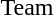<table>
<tr>
<td rowspan=2>Team</td>
<td rowspan=2></td>
<td rowspan=2></td>
<td></td>
</tr>
<tr>
<td></td>
</tr>
</table>
